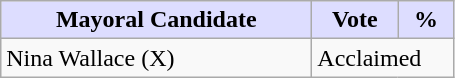<table class="wikitable">
<tr>
<th style="background:#ddf; width:200px;">Mayoral Candidate</th>
<th style="background:#ddf; width:50px;">Vote</th>
<th style="background:#ddf; width:30px;">%</th>
</tr>
<tr>
<td>Nina Wallace (X)</td>
<td colspan="2">Acclaimed</td>
</tr>
</table>
